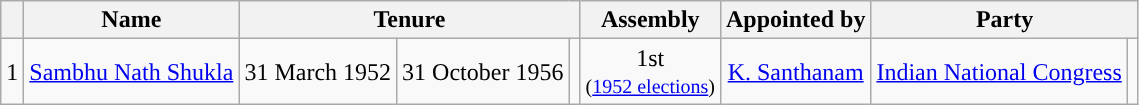<table class="wikitable" style="text-align:center">
<tr>
<th scope="col"></th>
<th scope="col">Name</th>
<th colspan="3" scope="col">Tenure</th>
<th scope="col">Assembly</th>
<th>Appointed by</th>
<th colspan="2">Party</th>
</tr>
<tr>
<td scope="row">1</td>
<td><a href='#'>Sambhu Nath Shukla</a></td>
<td>31 March 1952</td>
<td>31 October 1956</td>
<td></td>
<td>1st<br><small> (<a href='#'>1952 elections</a>)</small></td>
<td><a href='#'>K. Santhanam</a></td>
<td><a href='#'>Indian National Congress</a></td>
<td style="background-color:"></td>
</tr>
</table>
